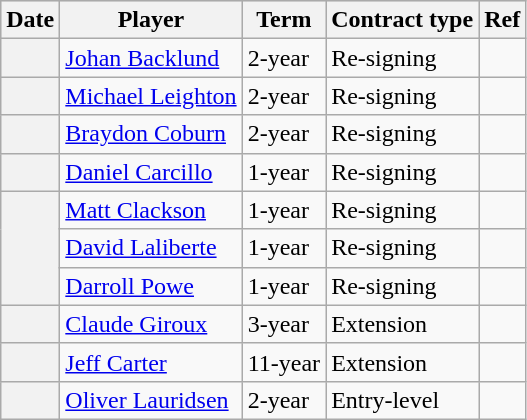<table class="wikitable plainrowheaders">
<tr style="background:#ddd; text-align:center;">
<th>Date</th>
<th>Player</th>
<th>Term</th>
<th>Contract type</th>
<th>Ref</th>
</tr>
<tr>
<th scope="row"></th>
<td><a href='#'>Johan Backlund</a></td>
<td>2-year</td>
<td>Re-signing</td>
<td></td>
</tr>
<tr>
<th scope="row"></th>
<td><a href='#'>Michael Leighton</a></td>
<td>2-year</td>
<td>Re-signing</td>
<td></td>
</tr>
<tr>
<th scope="row"></th>
<td><a href='#'>Braydon Coburn</a></td>
<td>2-year</td>
<td>Re-signing</td>
<td></td>
</tr>
<tr>
<th scope="row"></th>
<td><a href='#'>Daniel Carcillo</a></td>
<td>1-year</td>
<td>Re-signing</td>
<td></td>
</tr>
<tr>
<th scope="row" rowspan=3></th>
<td><a href='#'>Matt Clackson</a></td>
<td>1-year</td>
<td>Re-signing</td>
<td></td>
</tr>
<tr>
<td><a href='#'>David Laliberte</a></td>
<td>1-year</td>
<td>Re-signing</td>
<td></td>
</tr>
<tr>
<td><a href='#'>Darroll Powe</a></td>
<td>1-year</td>
<td>Re-signing</td>
<td></td>
</tr>
<tr>
<th scope="row"></th>
<td><a href='#'>Claude Giroux</a></td>
<td>3-year</td>
<td>Extension</td>
<td></td>
</tr>
<tr>
<th scope="row"></th>
<td><a href='#'>Jeff Carter</a></td>
<td>11-year</td>
<td>Extension</td>
<td></td>
</tr>
<tr>
<th scope="row"></th>
<td><a href='#'>Oliver Lauridsen</a></td>
<td>2-year</td>
<td>Entry-level</td>
<td></td>
</tr>
</table>
